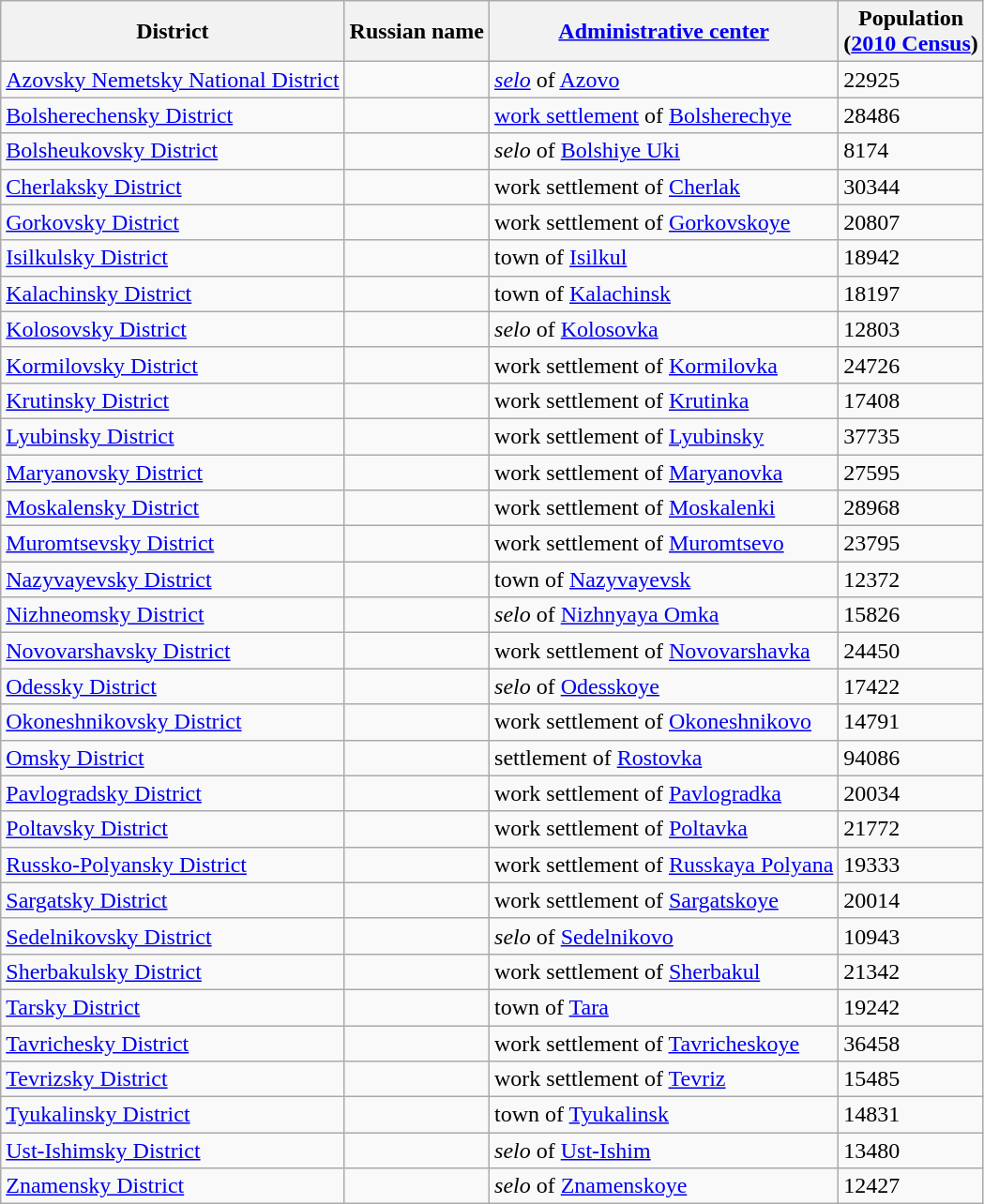<table class="wikitable sortable">
<tr>
<th>District</th>
<th>Russian name</th>
<th><a href='#'>Administrative center</a></th>
<th>Population<br>(<a href='#'>2010 Census</a>)</th>
</tr>
<tr>
<td><a href='#'>Azovsky Nemetsky National District</a></td>
<td></td>
<td><em><a href='#'>selo</a></em> of <a href='#'>Azovo</a></td>
<td>22925</td>
</tr>
<tr>
<td><a href='#'>Bolsherechensky District</a></td>
<td></td>
<td><a href='#'>work settlement</a> of <a href='#'>Bolsherechye</a></td>
<td>28486</td>
</tr>
<tr>
<td><a href='#'>Bolsheukovsky District</a></td>
<td></td>
<td><em>selo</em> of <a href='#'>Bolshiye Uki</a></td>
<td>8174</td>
</tr>
<tr>
<td><a href='#'>Cherlaksky District</a></td>
<td></td>
<td>work settlement of <a href='#'>Cherlak</a></td>
<td>30344</td>
</tr>
<tr>
<td><a href='#'>Gorkovsky District</a></td>
<td></td>
<td>work settlement of <a href='#'>Gorkovskoye</a></td>
<td>20807</td>
</tr>
<tr>
<td><a href='#'>Isilkulsky District</a></td>
<td></td>
<td>town of <a href='#'>Isilkul</a></td>
<td>18942</td>
</tr>
<tr>
<td><a href='#'>Kalachinsky District</a></td>
<td></td>
<td>town of <a href='#'>Kalachinsk</a></td>
<td>18197</td>
</tr>
<tr>
<td><a href='#'>Kolosovsky District</a></td>
<td></td>
<td><em>selo</em> of <a href='#'>Kolosovka</a></td>
<td>12803</td>
</tr>
<tr>
<td><a href='#'>Kormilovsky District</a></td>
<td></td>
<td>work settlement of <a href='#'>Kormilovka</a></td>
<td>24726</td>
</tr>
<tr>
<td><a href='#'>Krutinsky District</a></td>
<td></td>
<td>work settlement of <a href='#'>Krutinka</a></td>
<td>17408</td>
</tr>
<tr>
<td><a href='#'>Lyubinsky District</a></td>
<td></td>
<td>work settlement of <a href='#'>Lyubinsky</a></td>
<td>37735</td>
</tr>
<tr>
<td><a href='#'>Maryanovsky District</a></td>
<td></td>
<td>work settlement of <a href='#'>Maryanovka</a></td>
<td>27595</td>
</tr>
<tr>
<td><a href='#'>Moskalensky District</a></td>
<td></td>
<td>work settlement of <a href='#'>Moskalenki</a></td>
<td>28968</td>
</tr>
<tr>
<td><a href='#'>Muromtsevsky District</a></td>
<td></td>
<td>work settlement of <a href='#'>Muromtsevo</a></td>
<td>23795</td>
</tr>
<tr>
<td><a href='#'>Nazyvayevsky District</a></td>
<td></td>
<td>town of <a href='#'>Nazyvayevsk</a></td>
<td>12372</td>
</tr>
<tr>
<td><a href='#'>Nizhneomsky District</a></td>
<td></td>
<td><em>selo</em> of <a href='#'>Nizhnyaya Omka</a></td>
<td>15826</td>
</tr>
<tr>
<td><a href='#'>Novovarshavsky District</a></td>
<td></td>
<td>work settlement of <a href='#'>Novovarshavka</a></td>
<td>24450</td>
</tr>
<tr>
<td><a href='#'>Odessky District</a></td>
<td></td>
<td><em>selo</em> of <a href='#'>Odesskoye</a></td>
<td>17422</td>
</tr>
<tr>
<td><a href='#'>Okoneshnikovsky District</a></td>
<td></td>
<td>work settlement of <a href='#'>Okoneshnikovo</a></td>
<td>14791</td>
</tr>
<tr>
<td><a href='#'>Omsky District</a></td>
<td></td>
<td>settlement of <a href='#'>Rostovka</a></td>
<td>94086</td>
</tr>
<tr>
<td><a href='#'>Pavlogradsky District</a></td>
<td></td>
<td>work settlement of <a href='#'>Pavlogradka</a></td>
<td>20034</td>
</tr>
<tr>
<td><a href='#'>Poltavsky District</a></td>
<td></td>
<td>work settlement of <a href='#'>Poltavka</a></td>
<td>21772</td>
</tr>
<tr>
<td><a href='#'>Russko-Polyansky District</a></td>
<td></td>
<td>work settlement of <a href='#'>Russkaya Polyana</a></td>
<td>19333</td>
</tr>
<tr>
<td><a href='#'>Sargatsky District</a></td>
<td></td>
<td>work settlement of <a href='#'>Sargatskoye</a></td>
<td>20014</td>
</tr>
<tr>
<td><a href='#'>Sedelnikovsky District</a></td>
<td></td>
<td><em>selo</em> of <a href='#'>Sedelnikovo</a></td>
<td>10943</td>
</tr>
<tr>
<td><a href='#'>Sherbakulsky District</a></td>
<td></td>
<td>work settlement of <a href='#'>Sherbakul</a></td>
<td>21342</td>
</tr>
<tr>
<td><a href='#'>Tarsky District</a></td>
<td></td>
<td>town of <a href='#'>Tara</a></td>
<td>19242</td>
</tr>
<tr>
<td><a href='#'>Tavrichesky District</a></td>
<td></td>
<td>work settlement of <a href='#'>Tavricheskoye</a></td>
<td>36458</td>
</tr>
<tr>
<td><a href='#'>Tevrizsky District</a></td>
<td></td>
<td>work settlement of <a href='#'>Tevriz</a></td>
<td>15485</td>
</tr>
<tr>
<td><a href='#'>Tyukalinsky District</a></td>
<td></td>
<td>town of <a href='#'>Tyukalinsk</a></td>
<td>14831</td>
</tr>
<tr>
<td><a href='#'>Ust-Ishimsky District</a></td>
<td></td>
<td><em>selo</em> of <a href='#'>Ust-Ishim</a></td>
<td>13480</td>
</tr>
<tr>
<td><a href='#'>Znamensky District</a></td>
<td></td>
<td><em>selo</em> of <a href='#'>Znamenskoye</a></td>
<td>12427</td>
</tr>
</table>
